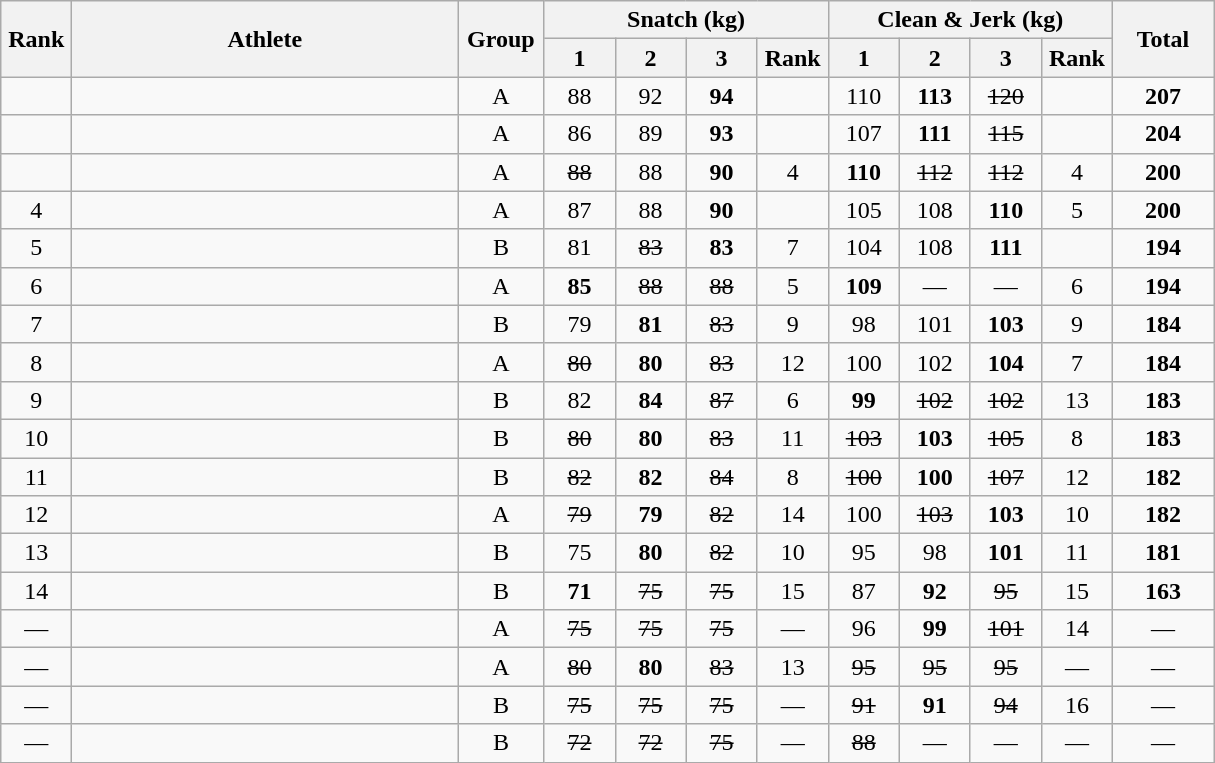<table class = "wikitable" style="text-align:center;">
<tr>
<th rowspan=2 width=40>Rank</th>
<th rowspan=2 width=250>Athlete</th>
<th rowspan=2 width=50>Group</th>
<th colspan=4>Snatch (kg)</th>
<th colspan=4>Clean & Jerk (kg)</th>
<th rowspan=2 width=60>Total</th>
</tr>
<tr>
<th width=40>1</th>
<th width=40>2</th>
<th width=40>3</th>
<th width=40>Rank</th>
<th width=40>1</th>
<th width=40>2</th>
<th width=40>3</th>
<th width=40>Rank</th>
</tr>
<tr>
<td></td>
<td align=left></td>
<td>A</td>
<td>88</td>
<td>92</td>
<td><strong>94</strong></td>
<td></td>
<td>110</td>
<td><strong>113</strong></td>
<td><s>120</s></td>
<td></td>
<td><strong>207</strong></td>
</tr>
<tr>
<td></td>
<td align=left></td>
<td>A</td>
<td>86</td>
<td>89</td>
<td><strong>93</strong></td>
<td></td>
<td>107</td>
<td><strong>111</strong></td>
<td><s>115</s></td>
<td></td>
<td><strong>204</strong></td>
</tr>
<tr>
<td></td>
<td align=left></td>
<td>A</td>
<td><s>88</s></td>
<td>88</td>
<td><strong>90</strong></td>
<td>4</td>
<td><strong>110</strong></td>
<td><s>112</s></td>
<td><s>112</s></td>
<td>4</td>
<td><strong>200</strong></td>
</tr>
<tr>
<td>4</td>
<td align=left></td>
<td>A</td>
<td>87</td>
<td>88</td>
<td><strong>90</strong></td>
<td></td>
<td>105</td>
<td>108</td>
<td><strong>110</strong></td>
<td>5</td>
<td><strong>200</strong></td>
</tr>
<tr>
<td>5</td>
<td align=left></td>
<td>B</td>
<td>81</td>
<td><s>83</s></td>
<td><strong>83</strong></td>
<td>7</td>
<td>104</td>
<td>108</td>
<td><strong>111</strong></td>
<td></td>
<td><strong>194</strong></td>
</tr>
<tr>
<td>6</td>
<td align=left></td>
<td>A</td>
<td><strong>85</strong></td>
<td><s>88</s></td>
<td><s>88</s></td>
<td>5</td>
<td><strong>109</strong></td>
<td>—</td>
<td>—</td>
<td>6</td>
<td><strong>194</strong></td>
</tr>
<tr>
<td>7</td>
<td align=left></td>
<td>B</td>
<td>79</td>
<td><strong>81</strong></td>
<td><s>83</s></td>
<td>9</td>
<td>98</td>
<td>101</td>
<td><strong>103</strong></td>
<td>9</td>
<td><strong>184</strong></td>
</tr>
<tr>
<td>8</td>
<td align=left></td>
<td>A</td>
<td><s>80</s></td>
<td><strong>80</strong></td>
<td><s>83</s></td>
<td>12</td>
<td>100</td>
<td>102</td>
<td><strong>104</strong></td>
<td>7</td>
<td><strong>184</strong></td>
</tr>
<tr>
<td>9</td>
<td align=left></td>
<td>B</td>
<td>82</td>
<td><strong>84</strong></td>
<td><s>87</s></td>
<td>6</td>
<td><strong>99</strong></td>
<td><s>102</s></td>
<td><s>102</s></td>
<td>13</td>
<td><strong>183</strong></td>
</tr>
<tr>
<td>10</td>
<td align=left></td>
<td>B</td>
<td><s>80</s></td>
<td><strong>80</strong></td>
<td><s>83</s></td>
<td>11</td>
<td><s>103</s></td>
<td><strong>103</strong></td>
<td><s>105</s></td>
<td>8</td>
<td><strong>183</strong></td>
</tr>
<tr>
<td>11</td>
<td align=left></td>
<td>B</td>
<td><s>82</s></td>
<td><strong>82</strong></td>
<td><s>84</s></td>
<td>8</td>
<td><s>100</s></td>
<td><strong>100</strong></td>
<td><s>107</s></td>
<td>12</td>
<td><strong>182</strong></td>
</tr>
<tr>
<td>12</td>
<td align=left></td>
<td>A</td>
<td><s>79</s></td>
<td><strong>79</strong></td>
<td><s>82</s></td>
<td>14</td>
<td>100</td>
<td><s>103</s></td>
<td><strong>103</strong></td>
<td>10</td>
<td><strong>182</strong></td>
</tr>
<tr>
<td>13</td>
<td align=left></td>
<td>B</td>
<td>75</td>
<td><strong>80</strong></td>
<td><s>82</s></td>
<td>10</td>
<td>95</td>
<td>98</td>
<td><strong>101</strong></td>
<td>11</td>
<td><strong>181</strong></td>
</tr>
<tr>
<td>14</td>
<td align=left></td>
<td>B</td>
<td><strong>71</strong></td>
<td><s>75</s></td>
<td><s>75</s></td>
<td>15</td>
<td>87</td>
<td><strong>92</strong></td>
<td><s>95</s></td>
<td>15</td>
<td><strong>163</strong></td>
</tr>
<tr>
<td>—</td>
<td align=left></td>
<td>A</td>
<td><s>75</s></td>
<td><s>75</s></td>
<td><s>75</s></td>
<td>—</td>
<td>96</td>
<td><strong>99</strong></td>
<td><s>101</s></td>
<td>14</td>
<td>—</td>
</tr>
<tr>
<td>—</td>
<td align=left></td>
<td>A</td>
<td><s>80</s></td>
<td><strong>80</strong></td>
<td><s>83</s></td>
<td>13</td>
<td><s>95</s></td>
<td><s>95</s></td>
<td><s>95</s></td>
<td>—</td>
<td>—</td>
</tr>
<tr>
<td>—</td>
<td align=left></td>
<td>B</td>
<td><s>75</s></td>
<td><s>75</s></td>
<td><s>75</s></td>
<td>—</td>
<td><s>91</s></td>
<td><strong>91</strong></td>
<td><s>94</s></td>
<td>16</td>
<td>—</td>
</tr>
<tr>
<td>—</td>
<td align=left></td>
<td>B</td>
<td><s>72</s></td>
<td><s>72</s></td>
<td><s>75</s></td>
<td>—</td>
<td><s>88</s></td>
<td>—</td>
<td>—</td>
<td>—</td>
<td>—</td>
</tr>
</table>
